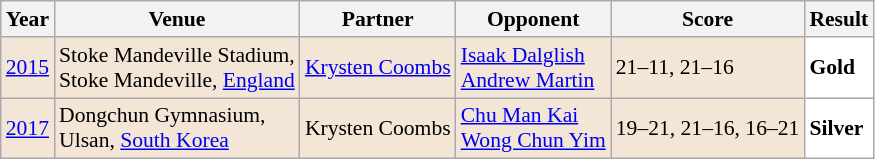<table class="sortable wikitable" style="font-size: 90%;">
<tr>
<th>Year</th>
<th>Venue</th>
<th>Partner</th>
<th>Opponent</th>
<th>Score</th>
<th>Result</th>
</tr>
<tr style="background:#F3E6D7">
<td align="center"><a href='#'>2015</a></td>
<td align="left">Stoke Mandeville Stadium,<br>Stoke Mandeville, <a href='#'>England</a></td>
<td align="left"> <a href='#'>Krysten Coombs</a></td>
<td align="left"> <a href='#'>Isaak Dalglish</a> <br>  <a href='#'>Andrew Martin</a></td>
<td align="left">21–11, 21–16</td>
<td style="text-align:left; background:white"> <strong>Gold</strong></td>
</tr>
<tr style="background:#F3E6D7">
<td align="center"><a href='#'>2017</a></td>
<td align="left">Dongchun Gymnasium,<br>Ulsan, <a href='#'>South Korea</a></td>
<td align="left"> Krysten Coombs</td>
<td align="left"> <a href='#'>Chu Man Kai</a> <br>  <a href='#'>Wong Chun Yim</a></td>
<td align="left">19–21, 21–16, 16–21</td>
<td style="text-align:left; background:white"> <strong>Silver</strong></td>
</tr>
</table>
